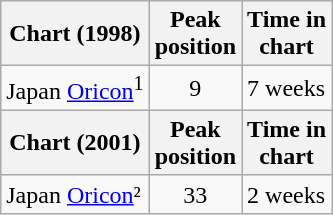<table class="wikitable">
<tr>
<th>Chart (1998)</th>
<th>Peak<br>position</th>
<th>Time in<br>chart</th>
</tr>
<tr>
<td>Japan <a href='#'>Oricon</a><sup>1</sup></td>
<td style="text-align:center;">9</td>
<td>7 weeks</td>
</tr>
<tr>
<th>Chart (2001)</th>
<th>Peak<br>position</th>
<th>Time in<br>chart</th>
</tr>
<tr>
<td>Japan <a href='#'>Oricon</a>²</td>
<td style="text-align:center;">33</td>
<td>2 weeks</td>
</tr>
</table>
